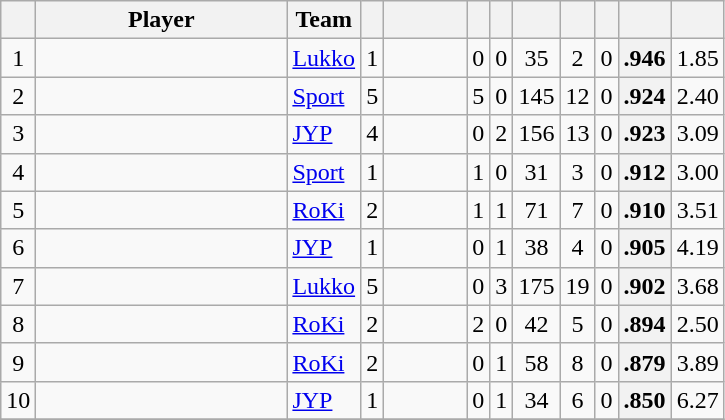<table class="wikitable sortable" style="text-align: center">
<tr>
<th></th>
<th style="width: 10em;">Player</th>
<th>Team</th>
<th></th>
<th style="width: 3em;"></th>
<th></th>
<th></th>
<th></th>
<th></th>
<th></th>
<th></th>
<th></th>
</tr>
<tr>
<td>1</td>
<td style="text-align:left;"></td>
<td style="text-align:left;"><a href='#'>Lukko</a></td>
<td>1</td>
<td></td>
<td>0</td>
<td>0</td>
<td>35</td>
<td>2</td>
<td>0</td>
<th>.946</th>
<td>1.85</td>
</tr>
<tr>
<td>2</td>
<td style="text-align:left;"></td>
<td style="text-align:left;"><a href='#'>Sport</a></td>
<td>5</td>
<td></td>
<td>5</td>
<td>0</td>
<td>145</td>
<td>12</td>
<td>0</td>
<th>.924</th>
<td>2.40</td>
</tr>
<tr>
<td>3</td>
<td style="text-align:left;"></td>
<td style="text-align:left;"><a href='#'>JYP</a></td>
<td>4</td>
<td></td>
<td>0</td>
<td>2</td>
<td>156</td>
<td>13</td>
<td>0</td>
<th>.923</th>
<td>3.09</td>
</tr>
<tr>
<td>4</td>
<td style="text-align:left;"></td>
<td style="text-align:left;"><a href='#'>Sport</a></td>
<td>1</td>
<td></td>
<td>1</td>
<td>0</td>
<td>31</td>
<td>3</td>
<td>0</td>
<th>.912</th>
<td>3.00</td>
</tr>
<tr>
<td>5</td>
<td style="text-align:left;"></td>
<td style="text-align:left;"><a href='#'>RoKi</a></td>
<td>2</td>
<td></td>
<td>1</td>
<td>1</td>
<td>71</td>
<td>7</td>
<td>0</td>
<th>.910</th>
<td>3.51</td>
</tr>
<tr>
<td>6</td>
<td style="text-align:left;"></td>
<td style="text-align:left;"><a href='#'>JYP</a></td>
<td>1</td>
<td></td>
<td>0</td>
<td>1</td>
<td>38</td>
<td>4</td>
<td>0</td>
<th>.905</th>
<td>4.19</td>
</tr>
<tr>
<td>7</td>
<td style="text-align:left;"></td>
<td style="text-align:left;"><a href='#'>Lukko</a></td>
<td>5</td>
<td></td>
<td>0</td>
<td>3</td>
<td>175</td>
<td>19</td>
<td>0</td>
<th>.902</th>
<td>3.68</td>
</tr>
<tr>
<td>8</td>
<td style="text-align:left;"></td>
<td style="text-align:left;"><a href='#'>RoKi</a></td>
<td>2</td>
<td></td>
<td>2</td>
<td>0</td>
<td>42</td>
<td>5</td>
<td>0</td>
<th>.894</th>
<td>2.50</td>
</tr>
<tr>
<td>9</td>
<td style="text-align:left;"></td>
<td style="text-align:left;"><a href='#'>RoKi</a></td>
<td>2</td>
<td></td>
<td>0</td>
<td>1</td>
<td>58</td>
<td>8</td>
<td>0</td>
<th>.879</th>
<td>3.89</td>
</tr>
<tr>
<td>10</td>
<td style="text-align:left;"></td>
<td style="text-align:left;"><a href='#'>JYP</a></td>
<td>1</td>
<td></td>
<td>0</td>
<td>1</td>
<td>34</td>
<td>6</td>
<td>0</td>
<th>.850</th>
<td>6.27</td>
</tr>
<tr>
</tr>
</table>
